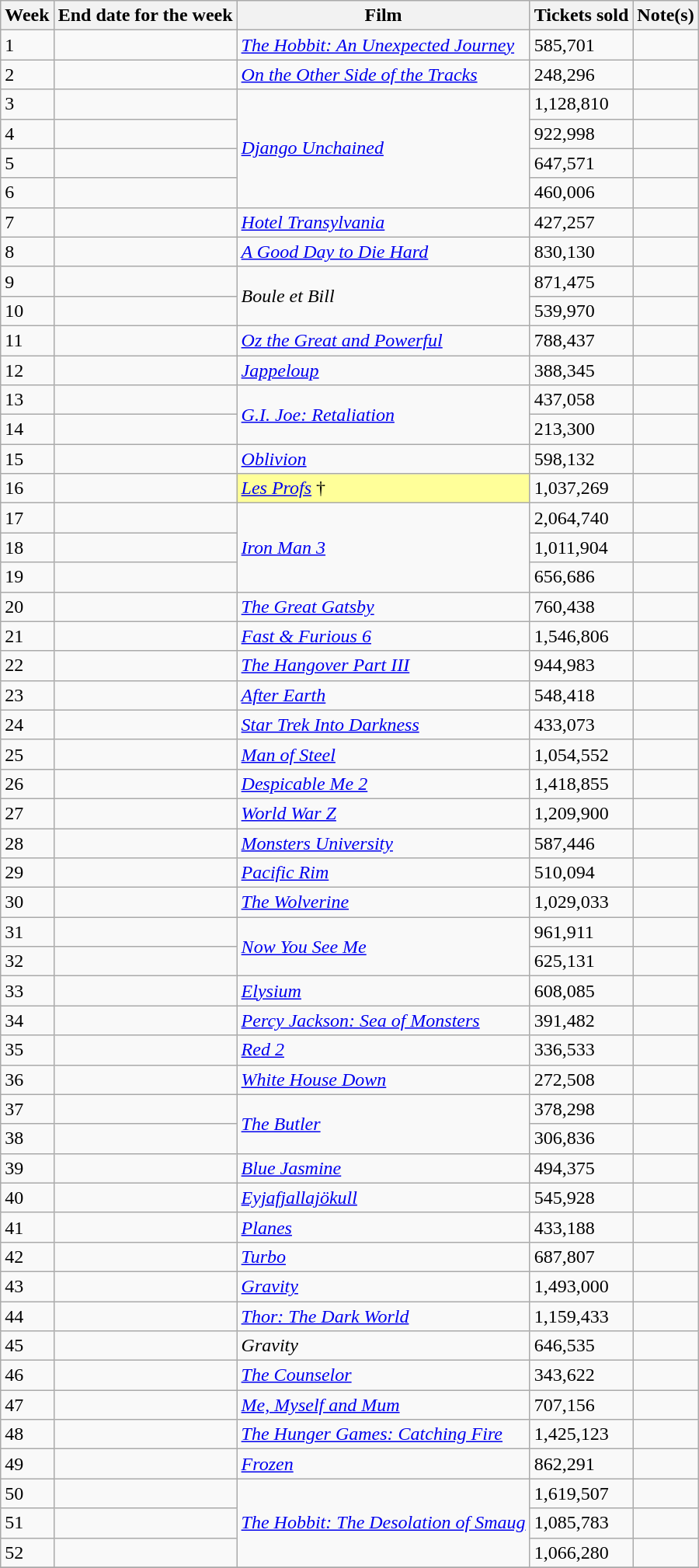<table class="wikitable sortable">
<tr>
<th>Week</th>
<th>End date for the week</th>
<th>Film</th>
<th>Tickets sold</th>
<th>Note(s)</th>
</tr>
<tr>
<td>1</td>
<td></td>
<td><em><a href='#'>The Hobbit: An Unexpected Journey</a></em></td>
<td>585,701</td>
<td align='center'></td>
</tr>
<tr>
<td>2</td>
<td></td>
<td><em><a href='#'>On the Other Side of the Tracks</a></em></td>
<td>248,296</td>
<td align='center'></td>
</tr>
<tr>
<td>3</td>
<td></td>
<td rowspan="4"><em><a href='#'>Django Unchained</a></em></td>
<td>1,128,810</td>
<td align='center'></td>
</tr>
<tr>
<td>4</td>
<td></td>
<td>922,998</td>
<td align='center'></td>
</tr>
<tr>
<td>5</td>
<td></td>
<td>647,571</td>
<td align='center'></td>
</tr>
<tr>
<td>6</td>
<td></td>
<td>460,006</td>
<td align='center'></td>
</tr>
<tr>
<td>7</td>
<td></td>
<td><em><a href='#'>Hotel Transylvania</a></em></td>
<td>427,257</td>
<td align='center'></td>
</tr>
<tr>
<td>8</td>
<td></td>
<td><em><a href='#'>A Good Day to Die Hard</a></em></td>
<td>830,130</td>
<td align='center'></td>
</tr>
<tr>
<td>9</td>
<td></td>
<td rowspan="2"><em>Boule et Bill</em></td>
<td>871,475</td>
<td align='center'></td>
</tr>
<tr>
<td>10</td>
<td></td>
<td>539,970</td>
<td align='center'></td>
</tr>
<tr>
<td>11</td>
<td></td>
<td><em><a href='#'>Oz the Great and Powerful</a></em></td>
<td>788,437</td>
<td align='center'></td>
</tr>
<tr>
<td>12</td>
<td></td>
<td><em><a href='#'>Jappeloup</a></em></td>
<td>388,345</td>
<td align='center'></td>
</tr>
<tr>
<td>13</td>
<td></td>
<td rowspan="2"><em><a href='#'>G.I. Joe: Retaliation</a></em></td>
<td>437,058</td>
<td align='center'></td>
</tr>
<tr>
<td>14</td>
<td></td>
<td>213,300</td>
<td align='center'></td>
</tr>
<tr>
<td>15</td>
<td></td>
<td><em><a href='#'>Oblivion</a></em></td>
<td>598,132</td>
<td align='center'></td>
</tr>
<tr>
<td>16</td>
<td></td>
<td style="background-color:#FFFF99"><em><a href='#'>Les Profs</a></em> †</td>
<td>1,037,269</td>
<td align='center'></td>
</tr>
<tr>
<td>17</td>
<td></td>
<td rowspan="3"><em><a href='#'>Iron Man 3</a></em></td>
<td>2,064,740</td>
<td align='center'></td>
</tr>
<tr>
<td>18</td>
<td></td>
<td>1,011,904</td>
<td align='center'></td>
</tr>
<tr>
<td>19</td>
<td></td>
<td>656,686</td>
<td align='center'></td>
</tr>
<tr>
<td>20</td>
<td></td>
<td><em><a href='#'>The Great Gatsby</a></em></td>
<td>760,438</td>
<td align='center'></td>
</tr>
<tr>
<td>21</td>
<td></td>
<td><em><a href='#'>Fast & Furious 6</a></em></td>
<td>1,546,806</td>
<td align='center'></td>
</tr>
<tr>
<td>22</td>
<td></td>
<td><em><a href='#'>The Hangover Part III</a></em></td>
<td>944,983</td>
<td align='center'></td>
</tr>
<tr>
<td>23</td>
<td></td>
<td><em><a href='#'>After Earth</a></em></td>
<td>548,418</td>
<td align='center'></td>
</tr>
<tr>
<td>24</td>
<td></td>
<td><em><a href='#'>Star Trek Into Darkness</a></em></td>
<td>433,073</td>
<td align='center'></td>
</tr>
<tr>
<td>25</td>
<td></td>
<td><em><a href='#'>Man of Steel</a></em></td>
<td>1,054,552</td>
<td align='center'></td>
</tr>
<tr>
<td>26</td>
<td></td>
<td><em><a href='#'>Despicable Me 2</a></em></td>
<td>1,418,855</td>
<td align='center'></td>
</tr>
<tr>
<td>27</td>
<td></td>
<td><em><a href='#'>World War Z</a></em></td>
<td>1,209,900</td>
<td align='center'></td>
</tr>
<tr>
<td>28</td>
<td></td>
<td><em><a href='#'>Monsters University</a></em></td>
<td>587,446</td>
<td align='center'></td>
</tr>
<tr>
<td>29</td>
<td></td>
<td><em><a href='#'>Pacific Rim</a></em></td>
<td>510,094</td>
<td align='center'></td>
</tr>
<tr>
<td>30</td>
<td></td>
<td><em><a href='#'>The Wolverine</a></em></td>
<td>1,029,033</td>
<td align='center'></td>
</tr>
<tr>
<td>31</td>
<td></td>
<td rowspan="2"><em><a href='#'>Now You See Me</a></em></td>
<td>961,911</td>
<td align='center'></td>
</tr>
<tr>
<td>32</td>
<td></td>
<td>625,131</td>
<td align='center'></td>
</tr>
<tr>
<td>33</td>
<td></td>
<td><em><a href='#'>Elysium</a></em></td>
<td>608,085</td>
<td align='center'></td>
</tr>
<tr>
<td>34</td>
<td></td>
<td><em><a href='#'>Percy Jackson: Sea of Monsters</a></em></td>
<td>391,482</td>
<td align='center'></td>
</tr>
<tr>
<td>35</td>
<td></td>
<td><em><a href='#'>Red 2</a></em></td>
<td>336,533</td>
<td align='center'></td>
</tr>
<tr>
<td>36</td>
<td></td>
<td><em><a href='#'>White House Down</a></em></td>
<td>272,508</td>
<td align='center'></td>
</tr>
<tr>
<td>37</td>
<td></td>
<td rowspan="2"><em><a href='#'>The Butler</a></em></td>
<td>378,298</td>
<td align='center'></td>
</tr>
<tr>
<td>38</td>
<td></td>
<td>306,836</td>
<td align='center'></td>
</tr>
<tr>
<td>39</td>
<td></td>
<td><em><a href='#'>Blue Jasmine</a></em></td>
<td>494,375</td>
<td align='center'></td>
</tr>
<tr>
<td>40</td>
<td></td>
<td><em><a href='#'>Eyjafjallajökull</a></em></td>
<td>545,928</td>
<td align='center'></td>
</tr>
<tr>
<td>41</td>
<td></td>
<td><em><a href='#'>Planes</a></em></td>
<td>433,188</td>
<td align='center'></td>
</tr>
<tr>
<td>42</td>
<td></td>
<td><em><a href='#'>Turbo</a></em></td>
<td>687,807</td>
<td align='center'></td>
</tr>
<tr>
<td>43</td>
<td></td>
<td><em><a href='#'>Gravity</a></em></td>
<td>1,493,000</td>
<td align='center'></td>
</tr>
<tr>
<td>44</td>
<td></td>
<td><em><a href='#'>Thor: The Dark World</a></em></td>
<td>1,159,433</td>
<td align='center'></td>
</tr>
<tr>
<td>45</td>
<td></td>
<td><em>Gravity</em></td>
<td>646,535</td>
<td align='center'></td>
</tr>
<tr>
<td>46</td>
<td></td>
<td><em><a href='#'>The Counselor</a></em></td>
<td>343,622</td>
<td align='center'></td>
</tr>
<tr>
<td>47</td>
<td></td>
<td><em><a href='#'>Me, Myself and Mum</a></em></td>
<td>707,156</td>
<td align='center'></td>
</tr>
<tr>
<td>48</td>
<td></td>
<td><em><a href='#'>The Hunger Games: Catching Fire</a></em></td>
<td>1,425,123</td>
<td align='center'></td>
</tr>
<tr>
<td>49</td>
<td></td>
<td><em><a href='#'>Frozen</a></em></td>
<td>862,291</td>
<td align='center'></td>
</tr>
<tr>
<td>50</td>
<td></td>
<td rowspan="3"><em><a href='#'>The Hobbit: The Desolation of Smaug</a></em></td>
<td>1,619,507</td>
<td align='center'></td>
</tr>
<tr>
<td>51</td>
<td></td>
<td>1,085,783</td>
<td align='center'></td>
</tr>
<tr>
<td>52</td>
<td></td>
<td>1,066,280</td>
<td align='center'></td>
</tr>
<tr>
</tr>
</table>
